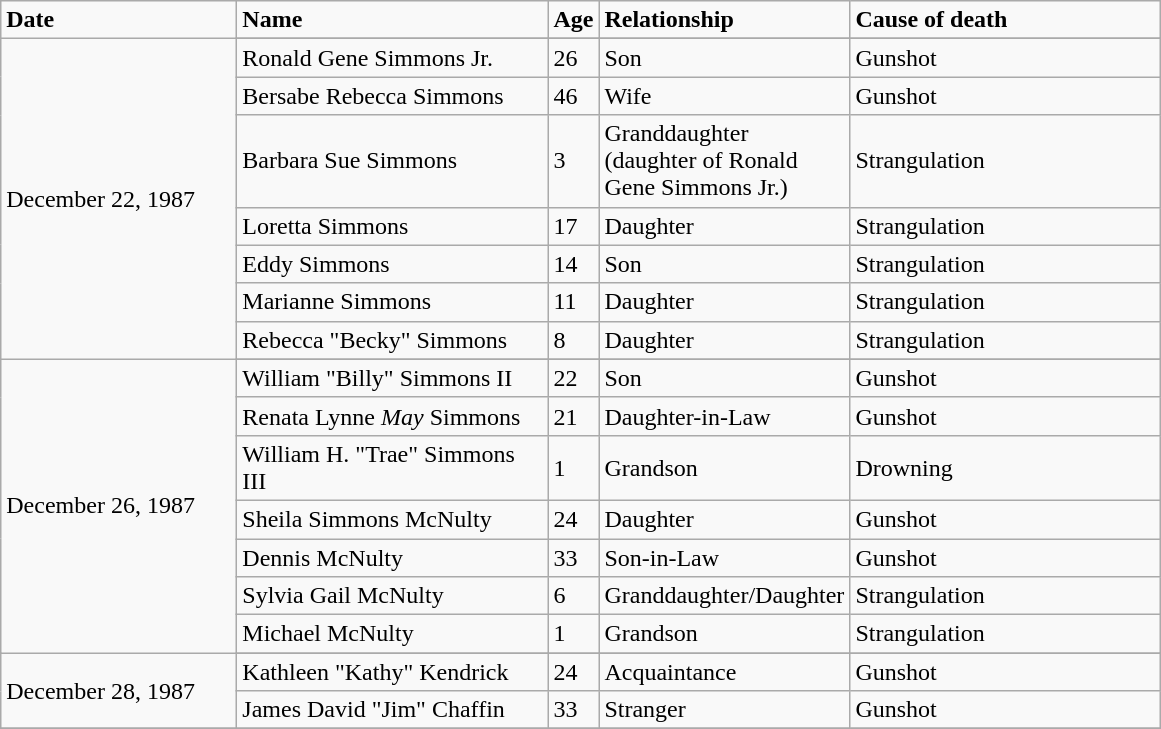<table border="1" class="wikitable">
<tr>
<td width="150pt"><strong>Date</strong></td>
<td width="200pt"><strong>Name</strong></td>
<td width><strong>Age</strong></td>
<td width="150pt"><strong>Relationship</strong></td>
<td width="200pt"><strong>Cause of death</strong></td>
</tr>
<tr>
<td rowspan="8" colspan="1" style="text-align: left;">December 22, 1987</td>
</tr>
<tr>
<td>Ronald Gene Simmons Jr.</td>
<td>26</td>
<td>Son</td>
<td>Gunshot</td>
</tr>
<tr>
<td>Bersabe Rebecca Simmons</td>
<td>46</td>
<td>Wife</td>
<td>Gunshot</td>
</tr>
<tr>
<td>Barbara Sue Simmons</td>
<td>3</td>
<td>Granddaughter (daughter of Ronald Gene Simmons Jr.)</td>
<td>Strangulation</td>
</tr>
<tr>
<td>Loretta Simmons</td>
<td>17</td>
<td>Daughter</td>
<td>Strangulation</td>
</tr>
<tr>
<td>Eddy Simmons</td>
<td>14</td>
<td>Son</td>
<td>Strangulation</td>
</tr>
<tr>
<td>Marianne Simmons</td>
<td>11</td>
<td>Daughter</td>
<td>Strangulation</td>
</tr>
<tr>
<td>Rebecca "Becky" Simmons</td>
<td>8</td>
<td>Daughter</td>
<td>Strangulation</td>
</tr>
<tr>
<td rowspan="8" colspan="1" style="text-align: left;">December 26, 1987</td>
</tr>
<tr>
<td>William "Billy" Simmons II</td>
<td>22</td>
<td>Son</td>
<td>Gunshot</td>
</tr>
<tr>
<td>Renata Lynne <em>May</em> Simmons</td>
<td>21</td>
<td>Daughter-in-Law</td>
<td>Gunshot</td>
</tr>
<tr>
<td>William H. "Trae" Simmons III</td>
<td>1</td>
<td>Grandson</td>
<td>Drowning</td>
</tr>
<tr>
<td>Sheila Simmons McNulty</td>
<td>24</td>
<td>Daughter</td>
<td>Gunshot</td>
</tr>
<tr>
<td>Dennis McNulty</td>
<td>33</td>
<td>Son-in-Law</td>
<td>Gunshot</td>
</tr>
<tr>
<td>Sylvia Gail McNulty</td>
<td>6</td>
<td>Granddaughter/Daughter</td>
<td>Strangulation</td>
</tr>
<tr>
<td>Michael McNulty</td>
<td>1</td>
<td>Grandson</td>
<td>Strangulation</td>
</tr>
<tr>
<td rowspan="3" colspan="1" style="text-align: left;">December 28, 1987</td>
</tr>
<tr>
<td>Kathleen "Kathy" Kendrick</td>
<td>24</td>
<td>Acquaintance</td>
<td>Gunshot</td>
</tr>
<tr>
<td>James David "Jim" Chaffin</td>
<td>33</td>
<td>Stranger</td>
<td>Gunshot</td>
</tr>
<tr>
</tr>
</table>
